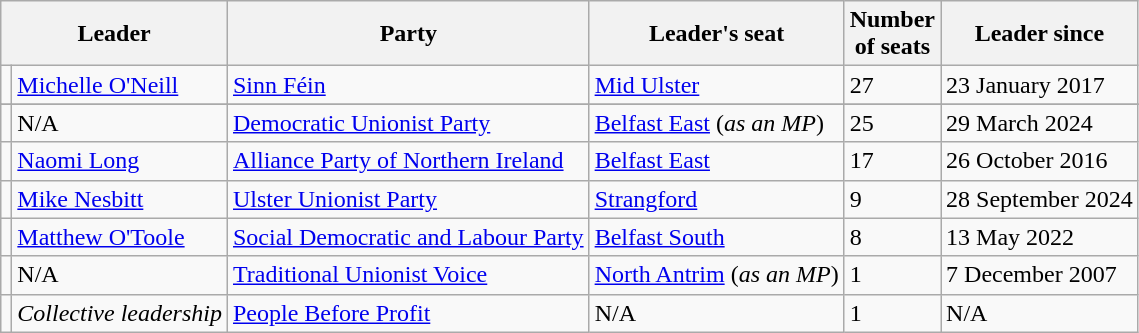<table class="wikitable">
<tr>
<th colspan="2">Leader</th>
<th>Party</th>
<th>Leader's seat</th>
<th>Number<br>of seats</th>
<th>Leader since</th>
</tr>
<tr>
<td></td>
<td><a href='#'>Michelle O'Neill</a></td>
<td><a href='#'>Sinn Féin</a></td>
<td><a href='#'>Mid Ulster</a></td>
<td>27</td>
<td>23 January 2017</td>
</tr>
<tr>
</tr>
<tr>
<td></td>
<td>N/A</td>
<td><a href='#'>Democratic Unionist Party</a></td>
<td><a href='#'>Belfast East</a> (<em>as an MP</em>)</td>
<td>25</td>
<td>29 March 2024</td>
</tr>
<tr>
<td></td>
<td><a href='#'>Naomi Long</a></td>
<td><a href='#'>Alliance Party of Northern Ireland</a></td>
<td><a href='#'>Belfast East</a></td>
<td>17</td>
<td>26 October 2016</td>
</tr>
<tr>
<td></td>
<td><a href='#'>Mike Nesbitt</a></td>
<td><a href='#'>Ulster Unionist Party</a></td>
<td><a href='#'>Strangford</a></td>
<td>9</td>
<td>28 September 2024</td>
</tr>
<tr>
<td></td>
<td><a href='#'>Matthew O'Toole</a></td>
<td><a href='#'>Social Democratic and Labour Party</a></td>
<td><a href='#'>Belfast South</a></td>
<td>8</td>
<td>13 May 2022</td>
</tr>
<tr>
<td></td>
<td>N/A</td>
<td><a href='#'>Traditional Unionist Voice</a></td>
<td><a href='#'>North Antrim</a> (<em>as an MP</em>)</td>
<td>1</td>
<td>7 December 2007</td>
</tr>
<tr>
<td></td>
<td><em>Collective leadership</em></td>
<td><a href='#'>People Before Profit</a></td>
<td>N/A</td>
<td>1</td>
<td>N/A</td>
</tr>
</table>
